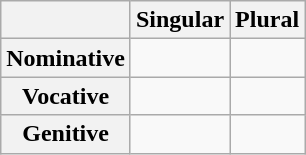<table class="wikitable">
<tr>
<th></th>
<th>Singular</th>
<th>Plural</th>
</tr>
<tr>
<th>Nominative</th>
<td></td>
<td></td>
</tr>
<tr>
<th>Vocative</th>
<td></td>
<td></td>
</tr>
<tr>
<th>Genitive</th>
<td></td>
<td></td>
</tr>
</table>
